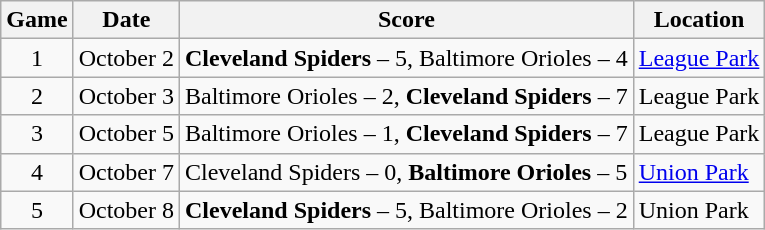<table class="wikitable sortable">
<tr>
<th align="center">Game</th>
<th>Date</th>
<th>Score</th>
<th>Location</th>
</tr>
<tr>
<td align="center">1</td>
<td>October 2</td>
<td><strong>Cleveland Spiders</strong> – 5, Baltimore Orioles – 4</td>
<td><a href='#'>League Park</a></td>
</tr>
<tr>
<td align="center">2</td>
<td>October 3</td>
<td>Baltimore Orioles – 2, <strong>Cleveland Spiders</strong> – 7</td>
<td>League Park</td>
</tr>
<tr>
<td align="center">3</td>
<td>October 5</td>
<td>Baltimore Orioles – 1, <strong>Cleveland Spiders</strong> – 7</td>
<td>League Park</td>
</tr>
<tr>
<td align="center">4</td>
<td>October 7</td>
<td>Cleveland Spiders – 0, <strong>Baltimore Orioles</strong> – 5</td>
<td><a href='#'>Union Park</a></td>
</tr>
<tr>
<td align="center">5</td>
<td>October 8</td>
<td><strong>Cleveland Spiders</strong> – 5, Baltimore Orioles – 2</td>
<td>Union Park</td>
</tr>
</table>
